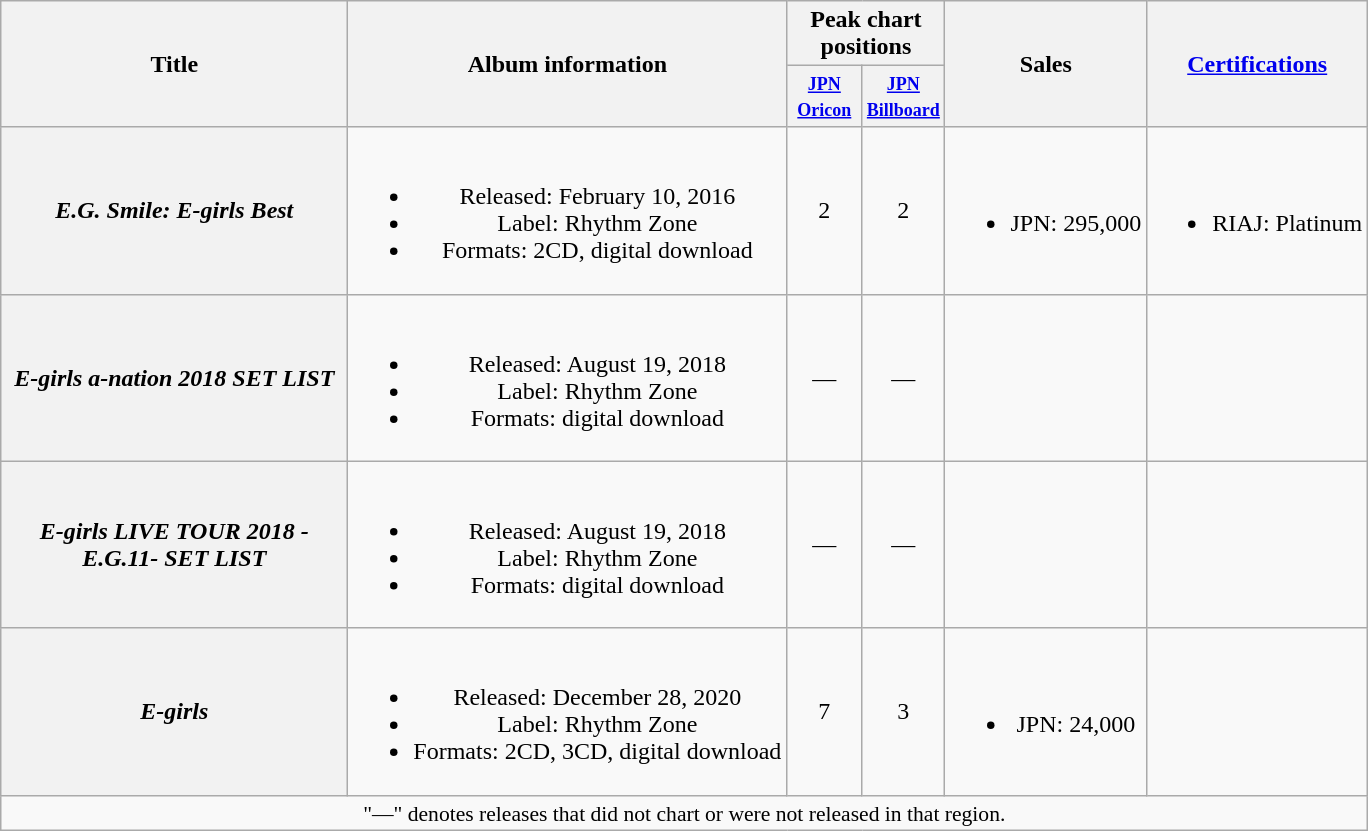<table class="wikitable plainrowheaders" style="text-align:center;">
<tr>
<th rowspan="2" style="width:14em;">Title</th>
<th rowspan="2">Album information</th>
<th colspan="2">Peak chart positions</th>
<th rowspan="2">Sales</th>
<th rowspan="2"><a href='#'>Certifications</a></th>
</tr>
<tr>
<th scope="col" style="width:3em;font-size:90%;"><small><a href='#'>JPN<br>Oricon</a></small><br></th>
<th scope="col" style="width:3em;font-size:90%;"><small><a href='#'>JPN<br>Billboard</a></small><br></th>
</tr>
<tr>
<th scope="row"><em>E.G. Smile: E-girls Best</em></th>
<td><br><ul><li>Released: February 10, 2016 </li><li>Label: Rhythm Zone</li><li>Formats: 2CD, digital download</li></ul></td>
<td>2</td>
<td>2</td>
<td><br><ul><li>JPN: 295,000 </li></ul></td>
<td><br><ul><li>RIAJ: Platinum</li></ul></td>
</tr>
<tr>
<th scope="row"><em>E-girls a-nation 2018 SET LIST</em></th>
<td><br><ul><li>Released: August 19, 2018</li><li>Label: Rhythm Zone</li><li>Formats: digital download</li></ul></td>
<td>—</td>
<td>—</td>
<td></td>
<td></td>
</tr>
<tr>
<th scope="row"><em>E-girls LIVE TOUR 2018 -E.G.11- SET LIST</em></th>
<td><br><ul><li>Released: August 19, 2018</li><li>Label: Rhythm Zone</li><li>Formats: digital download</li></ul></td>
<td>—</td>
<td>—</td>
<td></td>
<td></td>
</tr>
<tr>
<th scope="row"><em>E-girls</em></th>
<td><br><ul><li>Released: December 28, 2020</li><li>Label: Rhythm Zone</li><li>Formats: 2CD, 3CD, digital download</li></ul></td>
<td>7</td>
<td>3</td>
<td><br><ul><li>JPN: 24,000 </li></ul></td>
<td></td>
</tr>
<tr>
<td colspan="6" style="font-size:90%;">"—" denotes releases that did not chart or were not released in that region.</td>
</tr>
</table>
